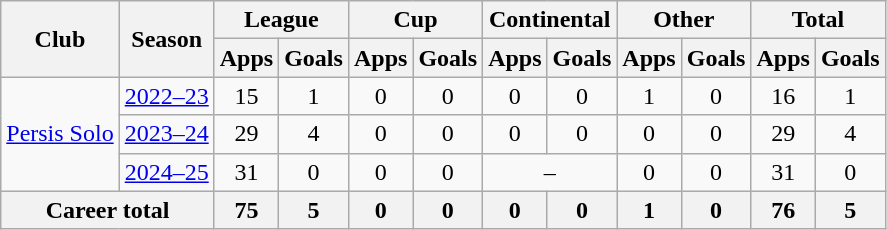<table class="wikitable" style="text-align: center">
<tr>
<th rowspan="2">Club</th>
<th rowspan="2">Season</th>
<th colspan="2">League</th>
<th colspan="2">Cup</th>
<th colspan="2">Continental</th>
<th colspan="2">Other</th>
<th colspan="2">Total</th>
</tr>
<tr>
<th>Apps</th>
<th>Goals</th>
<th>Apps</th>
<th>Goals</th>
<th>Apps</th>
<th>Goals</th>
<th>Apps</th>
<th>Goals</th>
<th>Apps</th>
<th>Goals</th>
</tr>
<tr>
<td rowspan="3"><a href='#'>Persis Solo</a></td>
<td><a href='#'>2022–23</a></td>
<td>15</td>
<td>1</td>
<td>0</td>
<td>0</td>
<td>0</td>
<td>0</td>
<td>1</td>
<td>0</td>
<td>16</td>
<td>1</td>
</tr>
<tr>
<td><a href='#'>2023–24</a></td>
<td>29</td>
<td>4</td>
<td>0</td>
<td>0</td>
<td>0</td>
<td>0</td>
<td>0</td>
<td>0</td>
<td>29</td>
<td>4</td>
</tr>
<tr>
<td><a href='#'>2024–25</a></td>
<td>31</td>
<td>0</td>
<td>0</td>
<td>0</td>
<td colspan="2">–</td>
<td>0</td>
<td>0</td>
<td>31</td>
<td>0</td>
</tr>
<tr>
<th colspan=2>Career total</th>
<th>75</th>
<th>5</th>
<th>0</th>
<th>0</th>
<th>0</th>
<th>0</th>
<th>1</th>
<th>0</th>
<th>76</th>
<th>5</th>
</tr>
</table>
